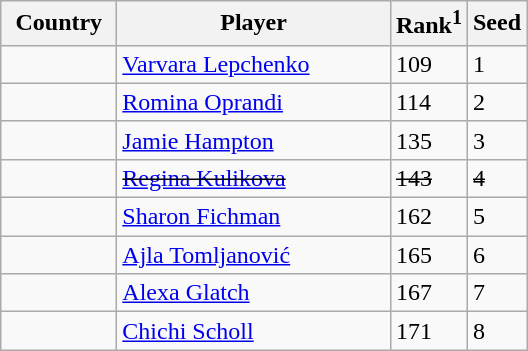<table class="sortable wikitable">
<tr>
<th width="70">Country</th>
<th width="175">Player</th>
<th>Rank<sup>1</sup></th>
<th>Seed</th>
</tr>
<tr>
<td></td>
<td><a href='#'>Varvara Lepchenko</a></td>
<td>109</td>
<td>1</td>
</tr>
<tr>
<td></td>
<td><a href='#'>Romina Oprandi</a></td>
<td>114</td>
<td>2</td>
</tr>
<tr>
<td></td>
<td><a href='#'>Jamie Hampton</a></td>
<td>135</td>
<td>3</td>
</tr>
<tr>
<td><s></s></td>
<td><s><a href='#'>Regina Kulikova</a></s></td>
<td><s>143</s></td>
<td><s>4</s></td>
</tr>
<tr>
<td></td>
<td><a href='#'>Sharon Fichman</a></td>
<td>162</td>
<td>5</td>
</tr>
<tr>
<td></td>
<td><a href='#'>Ajla Tomljanović</a></td>
<td>165</td>
<td>6</td>
</tr>
<tr>
<td></td>
<td><a href='#'>Alexa Glatch</a></td>
<td>167</td>
<td>7</td>
</tr>
<tr>
<td></td>
<td><a href='#'>Chichi Scholl</a></td>
<td>171</td>
<td>8</td>
</tr>
</table>
